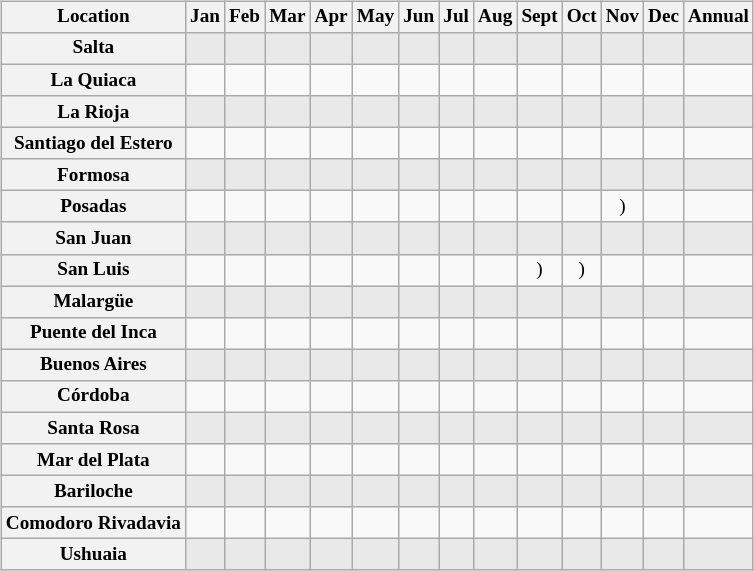<table class="wikitable sortable" align="left" style=" margin:1em; padding:0.5em; text-align:left; margin-left:3px; font-size:80%">
<tr align="center">
<th>Location</th>
<th>Jan</th>
<th>Feb</th>
<th>Mar</th>
<th>Apr</th>
<th>May</th>
<th>Jun</th>
<th>Jul</th>
<th>Aug</th>
<th>Sept</th>
<th>Oct</th>
<th>Nov</th>
<th>Dec</th>
<th>Annual</th>
</tr>
<tr align="center" bgcolor="#e9e9e9">
<th align="left">Salta</th>
<td></td>
<td></td>
<td></td>
<td></td>
<td></td>
<td></td>
<td></td>
<td></td>
<td></td>
<td></td>
<td></td>
<td></td>
<td></td>
</tr>
<tr align="center">
<th align="left">La Quiaca</th>
<td></td>
<td></td>
<td></td>
<td></td>
<td></td>
<td></td>
<td></td>
<td></td>
<td></td>
<td></td>
<td></td>
<td></td>
<td></td>
</tr>
<tr align="center" bgcolor="#e9e9e9">
<th align="left">La Rioja</th>
<td></td>
<td></td>
<td></td>
<td></td>
<td></td>
<td></td>
<td></td>
<td></td>
<td></td>
<td></td>
<td></td>
<td></td>
<td></td>
</tr>
<tr align="center">
<th align="left">Santiago del Estero</th>
<td></td>
<td></td>
<td></td>
<td></td>
<td></td>
<td></td>
<td></td>
<td></td>
<td></td>
<td></td>
<td></td>
<td></td>
<td></td>
</tr>
<tr align="center" bgcolor="#e9e9e9">
<th align="left">Formosa</th>
<td></td>
<td></td>
<td></td>
<td></td>
<td></td>
<td></td>
<td></td>
<td></td>
<td></td>
<td></td>
<td></td>
<td></td>
<td></td>
</tr>
<tr align="center">
<th align="left">Posadas</th>
<td></td>
<td></td>
<td></td>
<td></td>
<td></td>
<td></td>
<td></td>
<td></td>
<td></td>
<td></td>
<td>)</td>
<td></td>
<td></td>
</tr>
<tr align="center" bgcolor="#e9e9e9">
<th align="left">San Juan</th>
<td></td>
<td></td>
<td></td>
<td></td>
<td></td>
<td></td>
<td></td>
<td></td>
<td></td>
<td></td>
<td></td>
<td></td>
<td></td>
</tr>
<tr align="center">
<th align="left">San Luis</th>
<td></td>
<td></td>
<td></td>
<td></td>
<td></td>
<td></td>
<td></td>
<td></td>
<td>)</td>
<td>)</td>
<td></td>
<td></td>
<td></td>
</tr>
<tr align="center" bgcolor="#e9e9e9">
<th align="left">Malargüe</th>
<td></td>
<td></td>
<td></td>
<td></td>
<td></td>
<td></td>
<td></td>
<td></td>
<td></td>
<td></td>
<td></td>
<td></td>
<td></td>
</tr>
<tr align="center">
<th align="left">Puente del Inca</th>
<td></td>
<td></td>
<td></td>
<td></td>
<td></td>
<td></td>
<td></td>
<td></td>
<td></td>
<td></td>
<td></td>
<td></td>
<td></td>
</tr>
<tr align="center" bgcolor="#e9e9e9">
<th align="left">Buenos Aires</th>
<td></td>
<td></td>
<td></td>
<td></td>
<td></td>
<td></td>
<td></td>
<td></td>
<td></td>
<td></td>
<td></td>
<td></td>
<td></td>
</tr>
<tr align="center">
<th align="left">Córdoba</th>
<td></td>
<td></td>
<td></td>
<td></td>
<td></td>
<td></td>
<td></td>
<td></td>
<td></td>
<td></td>
<td></td>
<td></td>
<td></td>
</tr>
<tr align="center" bgcolor="#e9e9e9">
<th align="left">Santa Rosa</th>
<td></td>
<td></td>
<td></td>
<td></td>
<td></td>
<td></td>
<td></td>
<td></td>
<td></td>
<td></td>
<td></td>
<td></td>
<td></td>
</tr>
<tr align="center">
<th align="left">Mar del Plata</th>
<td></td>
<td></td>
<td></td>
<td></td>
<td></td>
<td></td>
<td></td>
<td></td>
<td></td>
<td></td>
<td></td>
<td></td>
<td></td>
</tr>
<tr align="center" bgcolor="#e9e9e9">
<th align="left">Bariloche</th>
<td></td>
<td></td>
<td></td>
<td></td>
<td></td>
<td></td>
<td></td>
<td></td>
<td></td>
<td></td>
<td></td>
<td></td>
<td></td>
</tr>
<tr align="center">
<th align="left">Comodoro Rivadavia</th>
<td></td>
<td></td>
<td></td>
<td></td>
<td></td>
<td></td>
<td></td>
<td></td>
<td></td>
<td></td>
<td></td>
<td></td>
<td></td>
</tr>
<tr align="center" bgcolor="#e9e9e9">
<th align="left">Ushuaia</th>
<td></td>
<td></td>
<td></td>
<td></td>
<td></td>
<td></td>
<td></td>
<td></td>
<td></td>
<td></td>
<td></td>
<td></td>
<td></td>
</tr>
</table>
